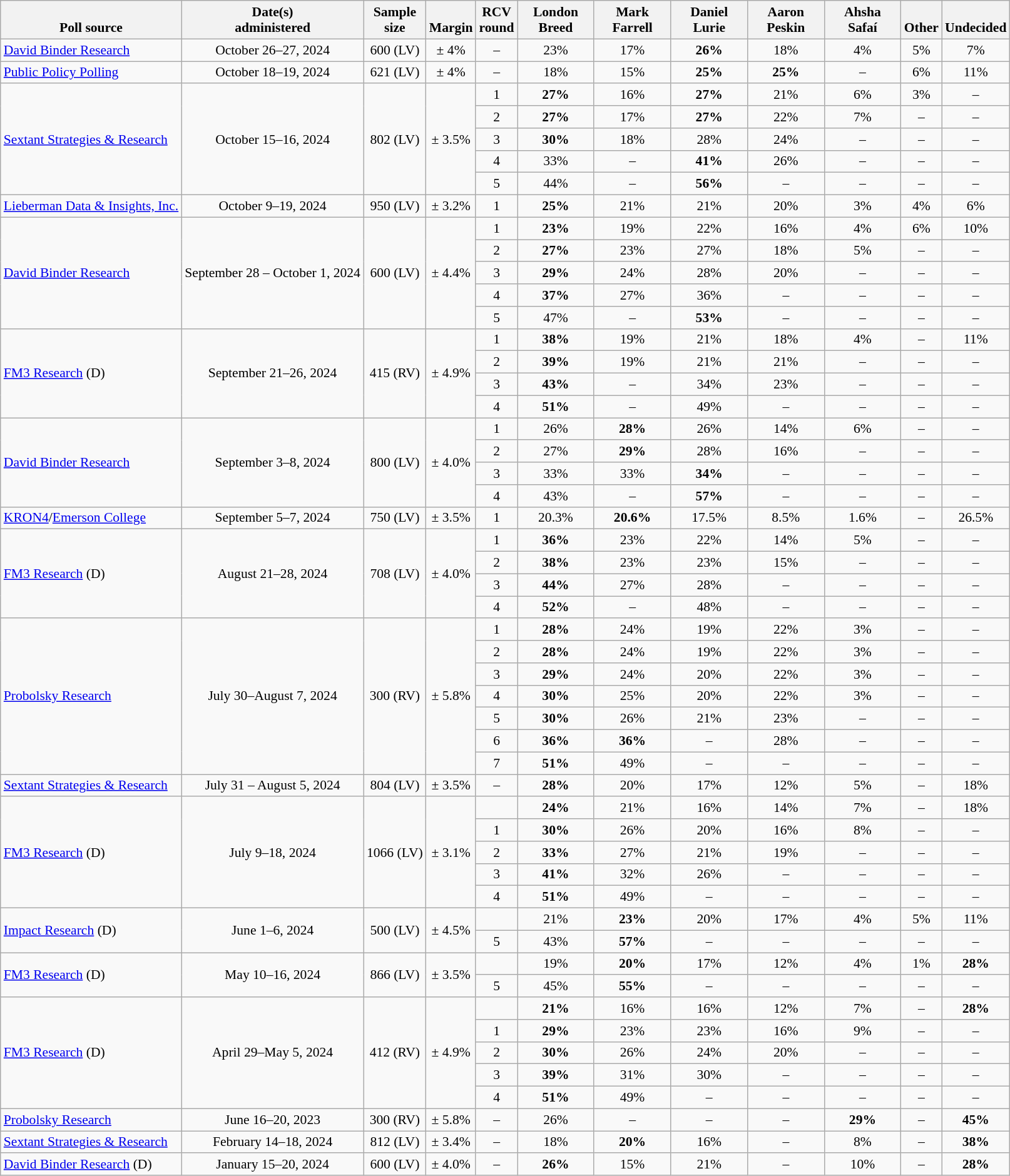<table class="wikitable" style="font-size:90%;text-align:center;">
<tr valign=bottom>
<th>Poll source</th>
<th>Date(s)<br>administered</th>
<th>Sample<br>size</th>
<th>Margin<br></th>
<th>RCV<br>round</th>
<th style="width:75px;">London<br>Breed</th>
<th style="width:75px;">Mark<br>Farrell</th>
<th style="width:75px;">Daniel<br>Lurie</th>
<th style="width:75px;">Aaron<br>Peskin</th>
<th style="width:75px;">Ahsha<br>Safaí</th>
<th>Other</th>
<th>Undecided</th>
</tr>
<tr>
<td style="text-align:left;" rowspan=1><a href='#'>David Binder Research</a></td>
<td rowspan=1>October 26–27, 2024</td>
<td rowspan=1>600 (LV)</td>
<td rowspan=1>± 4%</td>
<td>–</td>
<td>23%</td>
<td>17%</td>
<td><strong>26%</strong></td>
<td>18%</td>
<td>4%</td>
<td>5%</td>
<td>7%</td>
</tr>
<tr>
<td style="text-align:left;" rowspan=1><a href='#'>Public Policy Polling</a></td>
<td rowspan=1>October 18–19, 2024</td>
<td rowspan=1>621 (LV)</td>
<td rowspan=1>± 4%</td>
<td>–</td>
<td>18%</td>
<td>15%</td>
<td><strong>25%</strong></td>
<td><strong>25%</strong></td>
<td>–</td>
<td>6%</td>
<td>11%</td>
</tr>
<tr>
<td style="text-align:left;" rowspan=5><a href='#'>Sextant Strategies & Research</a></td>
<td rowspan="5">October 15–16, 2024</td>
<td rowspan="5">802 (LV)</td>
<td rowspan="5">± 3.5%</td>
<td>1</td>
<td><strong>27%</strong></td>
<td>16%</td>
<td><strong>27%</strong></td>
<td>21%</td>
<td>6%</td>
<td>3%</td>
<td>–</td>
</tr>
<tr>
<td>2</td>
<td><strong>27%</strong></td>
<td>17%</td>
<td><strong>27%</strong></td>
<td>22%</td>
<td>7%</td>
<td>–</td>
<td>–</td>
</tr>
<tr>
<td>3</td>
<td><strong>30%</strong></td>
<td>18%</td>
<td>28%</td>
<td>24%</td>
<td>–</td>
<td>–</td>
<td>–</td>
</tr>
<tr>
<td>4</td>
<td>33%</td>
<td>–</td>
<td><strong>41%</strong></td>
<td>26%</td>
<td>–</td>
<td>–</td>
<td>–</td>
</tr>
<tr>
<td>5</td>
<td>44%</td>
<td>–</td>
<td><strong>56%</strong></td>
<td>–</td>
<td>–</td>
<td>–</td>
<td>–</td>
</tr>
<tr>
<td style="text-align:left;" rowspan=1><a href='#'>Lieberman Data & Insights, Inc.</a></td>
<td rowspan=1>October 9–19, 2024</td>
<td rowspan=1>950 (LV)</td>
<td rowspan=1>± 3.2%</td>
<td>1</td>
<td><strong>25%</strong></td>
<td>21%</td>
<td>21%</td>
<td>20%</td>
<td>3%</td>
<td>4%</td>
<td>6%</td>
</tr>
<tr>
<td style="text-align:left;" rowspan=5><a href='#'>David Binder Research</a></td>
<td rowspan="5">September 28 – October 1, 2024</td>
<td rowspan="5">600 (LV)</td>
<td rowspan="5">± 4.4%</td>
<td>1</td>
<td><strong>23%</strong></td>
<td>19%</td>
<td>22%</td>
<td>16%</td>
<td>4%</td>
<td>6%</td>
<td>10%</td>
</tr>
<tr>
<td>2</td>
<td><strong>27%</strong></td>
<td>23%</td>
<td>27%</td>
<td>18%</td>
<td>5%</td>
<td>–</td>
<td>–</td>
</tr>
<tr>
<td>3</td>
<td><strong>29%</strong></td>
<td>24%</td>
<td>28%</td>
<td>20%</td>
<td>–</td>
<td>–</td>
<td>–</td>
</tr>
<tr>
<td>4</td>
<td><strong>37%</strong></td>
<td>27%</td>
<td>36%</td>
<td>–</td>
<td>–</td>
<td>–</td>
<td>–</td>
</tr>
<tr>
<td>5</td>
<td>47%</td>
<td>–</td>
<td><strong>53%</strong></td>
<td>–</td>
<td>–</td>
<td>–</td>
<td>–</td>
</tr>
<tr>
<td style="text-align:left;" rowspan="4"><a href='#'>FM3 Research</a> (D)</td>
<td rowspan="4">September 21–26, 2024</td>
<td rowspan="4">415 (RV)</td>
<td rowspan="4">± 4.9%</td>
<td>1</td>
<td><strong>38%</strong></td>
<td>19%</td>
<td>21%</td>
<td>18%</td>
<td>4%</td>
<td>–</td>
<td>11%</td>
</tr>
<tr>
<td>2</td>
<td><strong>39%</strong></td>
<td>19%</td>
<td>21%</td>
<td>21%</td>
<td>–</td>
<td>–</td>
<td>–</td>
</tr>
<tr>
<td>3</td>
<td><strong>43%</strong></td>
<td>–</td>
<td>34%</td>
<td>23%</td>
<td>–</td>
<td>–</td>
<td>–</td>
</tr>
<tr>
<td>4</td>
<td><strong>51%</strong></td>
<td>–</td>
<td>49%</td>
<td>–</td>
<td>–</td>
<td>–</td>
<td>–</td>
</tr>
<tr>
<td style="text-align:left;" rowspan=4><a href='#'>David Binder Research</a></td>
<td rowspan=4>September 3–8, 2024</td>
<td rowspan=4>800 (LV)</td>
<td rowspan=4>± 4.0%</td>
<td>1</td>
<td>26%</td>
<td><strong>28%</strong></td>
<td>26%</td>
<td>14%</td>
<td>6%</td>
<td>–</td>
<td>–</td>
</tr>
<tr>
<td>2</td>
<td>27%</td>
<td><strong>29%</strong></td>
<td>28%</td>
<td>16%</td>
<td>–</td>
<td>–</td>
<td>–</td>
</tr>
<tr>
<td>3</td>
<td>33%</td>
<td>33%</td>
<td><strong>34%</strong></td>
<td>–</td>
<td>–</td>
<td>–</td>
<td>–</td>
</tr>
<tr>
<td>4</td>
<td>43%</td>
<td>–</td>
<td><strong>57%</strong></td>
<td>–</td>
<td>–</td>
<td>–</td>
<td>–</td>
</tr>
<tr>
<td style="text-align:left;" rowspan=1><a href='#'>KRON4</a>/<a href='#'>Emerson College</a></td>
<td rowspan=1>September 5–7, 2024</td>
<td rowspan=1>750 (LV)</td>
<td rowspan=1>± 3.5%</td>
<td>1</td>
<td>20.3%</td>
<td><strong>20.6%</strong></td>
<td>17.5%</td>
<td>8.5%</td>
<td>1.6%</td>
<td>–</td>
<td>26.5%</td>
</tr>
<tr>
<td style="text-align:left;" rowspan=4><a href='#'>FM3 Research</a> (D)</td>
<td rowspan=4>August 21–28, 2024</td>
<td rowspan=4>708 (LV)</td>
<td rowspan=4>± 4.0%</td>
<td>1</td>
<td><strong>36%</strong></td>
<td>23%</td>
<td>22%</td>
<td>14%</td>
<td>5%</td>
<td>–</td>
<td>–</td>
</tr>
<tr>
<td>2</td>
<td><strong>38%</strong></td>
<td>23%</td>
<td>23%</td>
<td>15%</td>
<td>–</td>
<td>–</td>
<td>–</td>
</tr>
<tr>
<td>3</td>
<td><strong>44%</strong></td>
<td>27%</td>
<td>28%</td>
<td>–</td>
<td>–</td>
<td>–</td>
<td>–</td>
</tr>
<tr>
<td>4</td>
<td><strong>52%</strong></td>
<td>–</td>
<td>48%</td>
<td>–</td>
<td>–</td>
<td>–</td>
<td>–</td>
</tr>
<tr>
<td style="text-align:left;"  rowspan=7><a href='#'>Probolsky Research</a></td>
<td rowspan=7>July 30–August 7, 2024</td>
<td rowspan=7>300 (RV)</td>
<td rowspan=7>± 5.8%</td>
<td>1</td>
<td><strong>28%</strong></td>
<td>24%</td>
<td>19%</td>
<td>22%</td>
<td>3%</td>
<td>–</td>
<td>–</td>
</tr>
<tr>
<td>2</td>
<td><strong>28%</strong></td>
<td>24%</td>
<td>19%</td>
<td>22%</td>
<td>3%</td>
<td>–</td>
<td>–</td>
</tr>
<tr>
<td>3</td>
<td><strong>29%</strong></td>
<td>24%</td>
<td>20%</td>
<td>22%</td>
<td>3%</td>
<td>–</td>
<td>–</td>
</tr>
<tr>
<td>4</td>
<td><strong>30%</strong></td>
<td>25%</td>
<td>20%</td>
<td>22%</td>
<td>3%</td>
<td>–</td>
<td>–</td>
</tr>
<tr>
<td>5</td>
<td><strong>30%</strong></td>
<td>26%</td>
<td>21%</td>
<td>23%</td>
<td>–</td>
<td>–</td>
<td>–</td>
</tr>
<tr>
<td>6</td>
<td><strong>36%</strong></td>
<td><strong>36%</strong></td>
<td>–</td>
<td>28%</td>
<td>–</td>
<td>–</td>
<td>–</td>
</tr>
<tr>
<td>7</td>
<td><strong>51%</strong></td>
<td>49%</td>
<td>–</td>
<td>–</td>
<td>–</td>
<td>–</td>
<td>–</td>
</tr>
<tr>
<td style="text-align:left;"><a href='#'>Sextant Strategies & Research</a></td>
<td>July 31 – August 5, 2024</td>
<td>804 (LV)</td>
<td>± 3.5%</td>
<td>–</td>
<td><strong>28%</strong></td>
<td>20%</td>
<td>17%</td>
<td>12%</td>
<td>5%</td>
<td>–</td>
<td>18%</td>
</tr>
<tr>
<td style="text-align:left;" rowspan=5><a href='#'>FM3 Research</a> (D)</td>
<td rowspan=5>July 9–18, 2024</td>
<td rowspan=5>1066 (LV)</td>
<td rowspan=5>± 3.1%</td>
<td></td>
<td><strong>24%</strong></td>
<td>21%</td>
<td>16%</td>
<td>14%</td>
<td>7%</td>
<td>–</td>
<td>18%</td>
</tr>
<tr>
<td>1</td>
<td><strong>30%</strong></td>
<td>26%</td>
<td>20%</td>
<td>16%</td>
<td>8%</td>
<td>–</td>
<td>–</td>
</tr>
<tr>
<td>2</td>
<td><strong>33%</strong></td>
<td>27%</td>
<td>21%</td>
<td>19%</td>
<td>–</td>
<td>–</td>
<td>–</td>
</tr>
<tr>
<td>3</td>
<td><strong>41%</strong></td>
<td>32%</td>
<td>26%</td>
<td>–</td>
<td>–</td>
<td>–</td>
<td>–</td>
</tr>
<tr>
<td>4</td>
<td><strong>51%</strong></td>
<td>49%</td>
<td>–</td>
<td>–</td>
<td>–</td>
<td>–</td>
<td>–</td>
</tr>
<tr>
<td style="text-align:left;" rowspan=2><a href='#'>Impact Research</a> (D)</td>
<td rowspan=2>June 1–6, 2024</td>
<td rowspan=2>500 (LV)</td>
<td rowspan=2>± 4.5%</td>
<td></td>
<td>21%</td>
<td><strong>23%</strong></td>
<td>20%</td>
<td>17%</td>
<td>4%</td>
<td>5%</td>
<td>11%</td>
</tr>
<tr>
<td>5</td>
<td>43%</td>
<td><strong>57%</strong></td>
<td>–</td>
<td>–</td>
<td>–</td>
<td>–</td>
<td>–</td>
</tr>
<tr>
<td style="text-align:left;" rowspan=2><a href='#'>FM3 Research</a> (D)</td>
<td rowspan=2>May 10–16, 2024</td>
<td rowspan=2>866 (LV)</td>
<td rowspan=2>± 3.5%</td>
<td></td>
<td>19%</td>
<td><strong>20%</strong></td>
<td>17%</td>
<td>12%</td>
<td>4%</td>
<td>1%</td>
<td><strong>28%</strong></td>
</tr>
<tr>
<td>5</td>
<td>45%</td>
<td><strong>55%</strong></td>
<td>–</td>
<td>–</td>
<td>–</td>
<td>–</td>
<td>–</td>
</tr>
<tr>
<td style="text-align:left;" rowspan=5><a href='#'>FM3 Research</a> (D)</td>
<td rowspan=5>April 29–May 5, 2024</td>
<td rowspan=5>412 (RV)</td>
<td rowspan=5>± 4.9%</td>
<td></td>
<td><strong>21%</strong></td>
<td>16%</td>
<td>16%</td>
<td>12%</td>
<td>7%</td>
<td>–</td>
<td><strong>28%</strong></td>
</tr>
<tr>
<td>1</td>
<td><strong>29%</strong></td>
<td>23%</td>
<td>23%</td>
<td>16%</td>
<td>9%</td>
<td>–</td>
<td>–</td>
</tr>
<tr>
<td>2</td>
<td><strong>30%</strong></td>
<td>26%</td>
<td>24%</td>
<td>20%</td>
<td>–</td>
<td>–</td>
<td>–</td>
</tr>
<tr>
<td>3</td>
<td><strong>39%</strong></td>
<td>31%</td>
<td>30%</td>
<td>–</td>
<td>–</td>
<td>–</td>
<td>–</td>
</tr>
<tr>
<td>4</td>
<td><strong>51%</strong></td>
<td>49%</td>
<td>–</td>
<td>–</td>
<td>–</td>
<td>–</td>
<td>–</td>
</tr>
<tr>
<td style="text-align:left;"><a href='#'>Probolsky Research</a></td>
<td>June 16–20, 2023</td>
<td>300 (RV)</td>
<td>± 5.8%</td>
<td>–</td>
<td>26%</td>
<td>–</td>
<td>–</td>
<td>–</td>
<td><strong>29%</strong></td>
<td>–</td>
<td><strong>45%</strong></td>
</tr>
<tr>
<td style="text-align:left;"><a href='#'>Sextant Strategies & Research</a></td>
<td>February 14–18, 2024</td>
<td>812 (LV)</td>
<td>± 3.4%</td>
<td>–</td>
<td>18%</td>
<td><strong>20%</strong></td>
<td>16%</td>
<td>–</td>
<td>8%</td>
<td>–</td>
<td><strong>38%</strong></td>
</tr>
<tr>
<td style="text-align:left;"><a href='#'>David Binder Research</a> (D)</td>
<td>January 15–20, 2024</td>
<td>600 (LV)</td>
<td>± 4.0%</td>
<td>–</td>
<td><strong>26%</strong></td>
<td>15%</td>
<td>21%</td>
<td>–</td>
<td>10%</td>
<td>–</td>
<td><strong>28%</strong></td>
</tr>
</table>
